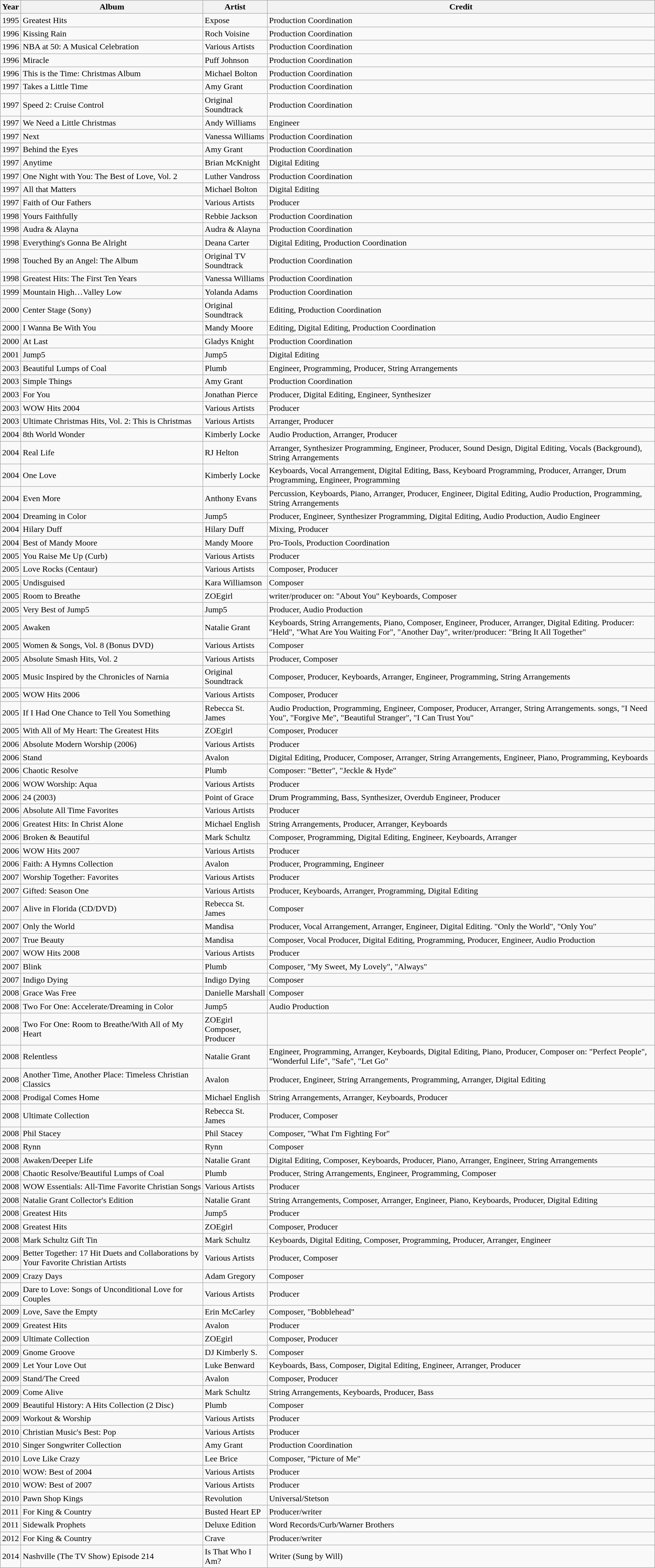<table class="wikitable">
<tr>
<th>Year</th>
<th>Album</th>
<th>Artist</th>
<th>Credit</th>
</tr>
<tr>
<td>1995</td>
<td>Greatest Hits</td>
<td>Expose</td>
<td>Production Coordination</td>
</tr>
<tr>
<td>1996</td>
<td>Kissing Rain</td>
<td>Roch Voisine</td>
<td>Production Coordination</td>
</tr>
<tr>
<td>1996</td>
<td>NBA at 50: A Musical Celebration</td>
<td>Various Artists</td>
<td>Production Coordination</td>
</tr>
<tr>
<td>1996</td>
<td>Miracle</td>
<td>Puff Johnson</td>
<td>Production Coordination</td>
</tr>
<tr>
<td>1996</td>
<td>This is the Time: Christmas Album</td>
<td>Michael Bolton</td>
<td>Production Coordination</td>
</tr>
<tr>
<td>1997</td>
<td>Takes a Little Time</td>
<td>Amy Grant</td>
<td>Production Coordination</td>
</tr>
<tr>
<td>1997</td>
<td>Speed 2: Cruise Control</td>
<td>Original Soundtrack</td>
<td>Production Coordination</td>
</tr>
<tr>
<td>1997</td>
<td>We Need a Little Christmas</td>
<td>Andy Williams</td>
<td>Engineer</td>
</tr>
<tr>
<td>1997</td>
<td>Next</td>
<td>Vanessa Williams</td>
<td>Production Coordination</td>
</tr>
<tr>
<td>1997</td>
<td>Behind the Eyes</td>
<td>Amy Grant</td>
<td>Production Coordination</td>
</tr>
<tr>
<td>1997</td>
<td>Anytime</td>
<td>Brian McKnight</td>
<td>Digital Editing</td>
</tr>
<tr>
<td>1997</td>
<td>One Night with You: The Best of Love, Vol. 2</td>
<td>Luther Vandross</td>
<td>Production Coordination</td>
</tr>
<tr>
<td>1997</td>
<td>All that Matters</td>
<td>Michael Bolton</td>
<td>Digital Editing</td>
</tr>
<tr>
<td>1997</td>
<td>Faith of Our Fathers</td>
<td>Various Artists</td>
<td>Producer</td>
</tr>
<tr>
<td>1998</td>
<td>Yours Faithfully</td>
<td>Rebbie Jackson</td>
<td>Production Coordination</td>
</tr>
<tr>
<td>1998</td>
<td>Audra & Alayna</td>
<td>Audra & Alayna</td>
<td>Production Coordination</td>
</tr>
<tr>
<td>1998</td>
<td>Everything's Gonna Be Alright</td>
<td>Deana Carter</td>
<td>Digital Editing, Production Coordination</td>
</tr>
<tr>
<td>1998</td>
<td>Touched By an Angel: The Album</td>
<td>Original TV Soundtrack</td>
<td>Production Coordination</td>
</tr>
<tr>
<td>1998</td>
<td>Greatest Hits: The First Ten Years</td>
<td>Vanessa Williams</td>
<td>Production Coordination</td>
</tr>
<tr>
<td>1999</td>
<td>Mountain High…Valley Low</td>
<td>Yolanda Adams</td>
<td>Production Coordination</td>
</tr>
<tr>
<td>2000</td>
<td>Center Stage (Sony)</td>
<td>Original Soundtrack</td>
<td>Editing, Production Coordination</td>
</tr>
<tr>
<td>2000</td>
<td>I Wanna Be With You</td>
<td>Mandy Moore</td>
<td>Editing, Digital Editing, Production Coordination</td>
</tr>
<tr>
<td>2000</td>
<td>At Last</td>
<td>Gladys Knight</td>
<td>Production Coordination</td>
</tr>
<tr>
<td>2001</td>
<td>Jump5</td>
<td>Jump5</td>
<td>Digital Editing</td>
</tr>
<tr>
<td>2003</td>
<td>Beautiful Lumps of Coal</td>
<td>Plumb</td>
<td>Engineer, Programming, Producer, String Arrangements</td>
</tr>
<tr>
<td>2003</td>
<td>Simple Things</td>
<td>Amy Grant</td>
<td>Production Coordination</td>
</tr>
<tr>
<td>2003</td>
<td>For You</td>
<td>Jonathan Pierce</td>
<td>Producer, Digital Editing, Engineer, Synthesizer</td>
</tr>
<tr>
<td>2003</td>
<td>WOW Hits 2004</td>
<td>Various Artists</td>
<td>Producer</td>
</tr>
<tr>
<td>2003</td>
<td>Ultimate Christmas Hits, Vol. 2: This is Christmas</td>
<td>Various Artists</td>
<td>Arranger, Producer</td>
</tr>
<tr>
<td>2004</td>
<td>8th World Wonder</td>
<td>Kimberly Locke</td>
<td>Audio Production, Arranger, Producer</td>
</tr>
<tr>
<td>2004</td>
<td>Real Life</td>
<td>RJ Helton</td>
<td>Arranger, Synthesizer Programming, Engineer, Producer, Sound Design, Digital Editing, Vocals (Background), String Arrangements</td>
</tr>
<tr>
<td>2004</td>
<td>One Love</td>
<td>Kimberly Locke</td>
<td>Keyboards, Vocal Arrangement, Digital Editing, Bass, Keyboard Programming, Producer, Arranger, Drum Programming, Engineer, Programming</td>
</tr>
<tr>
<td>2004</td>
<td>Even More</td>
<td>Anthony Evans</td>
<td>Percussion, Keyboards, Piano, Arranger, Producer, Engineer, Digital Editing, Audio Production, Programming, String Arrangements</td>
</tr>
<tr>
<td>2004</td>
<td>Dreaming in Color</td>
<td>Jump5</td>
<td>Producer, Engineer, Synthesizer Programming, Digital Editing, Audio Production, Audio Engineer</td>
</tr>
<tr>
<td>2004</td>
<td>Hilary Duff</td>
<td>Hilary Duff</td>
<td>Mixing, Producer</td>
</tr>
<tr>
<td>2004</td>
<td>Best of Mandy Moore</td>
<td>Mandy Moore</td>
<td>Pro-Tools, Production Coordination</td>
</tr>
<tr>
<td>2005</td>
<td>You Raise Me Up (Curb)</td>
<td>Various Artists</td>
<td>Producer</td>
</tr>
<tr>
<td>2005</td>
<td>Love Rocks (Centaur)</td>
<td>Various Artists</td>
<td>Composer, Producer</td>
</tr>
<tr>
<td>2005</td>
<td>Undisguised</td>
<td>Kara Williamson</td>
<td>Composer</td>
</tr>
<tr>
<td>2005</td>
<td>Room to Breathe</td>
<td>ZOEgirl</td>
<td>writer/producer on: "About You"  Keyboards, Composer</td>
</tr>
<tr>
<td>2005</td>
<td>Very Best of Jump5</td>
<td>Jump5</td>
<td>Producer, Audio Production</td>
</tr>
<tr>
<td>2005</td>
<td>Awaken</td>
<td>Natalie Grant</td>
<td>Keyboards, String Arrangements, Piano, Composer, Engineer, Producer, Arranger, Digital Editing.  Producer:  "Held", "What Are You Waiting For", "Another Day", writer/producer: "Bring It All Together"</td>
</tr>
<tr>
<td>2005</td>
<td>Women & Songs, Vol. 8 (Bonus DVD)</td>
<td>Various Artists</td>
<td>Composer</td>
</tr>
<tr>
<td>2005</td>
<td>Absolute Smash Hits, Vol. 2</td>
<td>Various Artists</td>
<td>Producer, Composer</td>
</tr>
<tr>
<td>2005</td>
<td>Music Inspired by the Chronicles of Narnia</td>
<td>Original Soundtrack</td>
<td>Composer, Producer, Keyboards, Arranger, Engineer, Programming, String Arrangements</td>
</tr>
<tr>
<td>2005</td>
<td>WOW Hits 2006</td>
<td>Various Artists</td>
<td>Composer, Producer</td>
</tr>
<tr>
<td>2005</td>
<td>If I Had One Chance to Tell You Something</td>
<td>Rebecca St. James</td>
<td>Audio Production, Programming, Engineer, Composer, Producer, Arranger, String Arrangements.  songs, "I Need You", "Forgive Me", "Beautiful Stranger", "I Can Trust You"</td>
</tr>
<tr>
<td>2005</td>
<td>With All of My Heart: The Greatest Hits</td>
<td>ZOEgirl</td>
<td>Composer, Producer</td>
</tr>
<tr>
<td>2006</td>
<td>Absolute Modern Worship (2006)</td>
<td>Various Artists</td>
<td>Producer</td>
</tr>
<tr>
<td>2006</td>
<td>Stand</td>
<td>Avalon</td>
<td>Digital Editing, Producer, Composer, Arranger, String Arrangements, Engineer, Piano, Programming, Keyboards</td>
</tr>
<tr>
<td>2006</td>
<td>Chaotic Resolve</td>
<td>Plumb</td>
<td>Composer:  "Better", "Jeckle & Hyde"</td>
</tr>
<tr>
<td>2006</td>
<td>WOW Worship: Aqua</td>
<td>Various Artists</td>
<td>Producer</td>
</tr>
<tr>
<td>2006</td>
<td>24 (2003)</td>
<td>Point of Grace</td>
<td>Drum Programming, Bass, Synthesizer, Overdub Engineer, Producer</td>
</tr>
<tr>
<td>2006</td>
<td>Absolute All Time Favorites</td>
<td>Various Artists</td>
<td>Producer</td>
</tr>
<tr>
<td>2006</td>
<td>Greatest Hits: In Christ Alone</td>
<td>Michael English</td>
<td>String Arrangements, Producer, Arranger, Keyboards</td>
</tr>
<tr>
<td>2006</td>
<td>Broken & Beautiful</td>
<td>Mark Schultz</td>
<td>Composer, Programming, Digital Editing, Engineer, Keyboards, Arranger</td>
</tr>
<tr>
<td>2006</td>
<td>WOW Hits 2007</td>
<td>Various Artists</td>
<td>Producer</td>
</tr>
<tr>
<td>2006</td>
<td>Faith: A Hymns Collection</td>
<td>Avalon</td>
<td>Producer, Programming, Engineer</td>
</tr>
<tr>
<td>2007</td>
<td>Worship Together: Favorites</td>
<td>Various Artists</td>
<td>Producer</td>
</tr>
<tr>
<td>2007</td>
<td>Gifted: Season One</td>
<td>Various Artists</td>
<td>Producer, Keyboards, Arranger, Programming, Digital Editing</td>
</tr>
<tr>
<td>2007</td>
<td>Alive in Florida (CD/DVD)</td>
<td>Rebecca St. James</td>
<td>Composer</td>
</tr>
<tr>
<td>2007</td>
<td>Only the World</td>
<td>Mandisa</td>
<td>Producer, Vocal Arrangement, Arranger, Engineer, Digital Editing. "Only the World", "Only You"</td>
</tr>
<tr>
<td>2007</td>
<td>True Beauty</td>
<td>Mandisa</td>
<td>Composer, Vocal Producer, Digital Editing, Programming, Producer, Engineer, Audio Production</td>
</tr>
<tr>
<td>2007</td>
<td>WOW Hits 2008</td>
<td>Various Artists</td>
<td>Producer</td>
</tr>
<tr>
<td>2007</td>
<td>Blink</td>
<td>Plumb</td>
<td>Composer, "My Sweet, My Lovely", "Always"</td>
</tr>
<tr>
<td>2007</td>
<td>Indigo Dying</td>
<td>Indigo Dying</td>
<td>Composer</td>
</tr>
<tr>
<td>2008</td>
<td>Grace Was Free</td>
<td>Danielle Marshall</td>
<td>Composer</td>
</tr>
<tr>
<td>2008</td>
<td>Two For One: Accelerate/Dreaming in Color</td>
<td>Jump5</td>
<td>Audio Production</td>
</tr>
<tr>
<td>2008</td>
<td>Two For One: Room to Breathe/With All of My Heart</td>
<td>ZOEgirl<br>Composer, Producer</td>
</tr>
<tr>
<td>2008</td>
<td>Relentless</td>
<td>Natalie Grant</td>
<td>Engineer, Programming, Arranger, Keyboards, Digital Editing, Piano, Producer, Composer on: "Perfect People", "Wonderful Life", "Safe", "Let Go"</td>
</tr>
<tr>
<td>2008</td>
<td>Another Time, Another Place: Timeless Christian Classics</td>
<td>Avalon</td>
<td>Producer, Engineer, String Arrangements, Programming, Arranger, Digital Editing</td>
</tr>
<tr>
<td>2008</td>
<td>Prodigal Comes Home</td>
<td>Michael English</td>
<td>String Arrangements, Arranger, Keyboards, Producer</td>
</tr>
<tr>
<td>2008</td>
<td>Ultimate Collection</td>
<td>Rebecca St. James</td>
<td>Producer, Composer</td>
</tr>
<tr>
<td>2008</td>
<td>Phil Stacey</td>
<td>Phil Stacey</td>
<td>Composer, "What I'm Fighting For"</td>
</tr>
<tr>
<td>2008</td>
<td>Rynn</td>
<td>Rynn</td>
<td>Composer</td>
</tr>
<tr>
<td>2008</td>
<td>Awaken/Deeper Life</td>
<td>Natalie Grant</td>
<td>Digital Editing, Composer, Keyboards, Producer, Piano, Arranger, Engineer, String Arrangements</td>
</tr>
<tr>
<td>2008</td>
<td>Chaotic Resolve/Beautiful Lumps of Coal</td>
<td>Plumb</td>
<td>Producer, String Arrangements, Engineer, Programming, Composer</td>
</tr>
<tr>
<td>2008</td>
<td>WOW Essentials: All-Time Favorite Christian Songs</td>
<td>Various Artists</td>
<td>Producer</td>
</tr>
<tr>
<td>2008</td>
<td>Natalie Grant Collector's Edition</td>
<td>Natalie Grant</td>
<td>String Arrangements, Composer, Arranger, Engineer, Piano, Keyboards, Producer, Digital Editing</td>
</tr>
<tr>
<td>2008</td>
<td>Greatest Hits</td>
<td>Jump5</td>
<td>Producer</td>
</tr>
<tr>
<td>2008</td>
<td>Greatest Hits</td>
<td>ZOEgirl</td>
<td>Composer, Producer</td>
</tr>
<tr>
<td>2008</td>
<td>Mark Schultz Gift Tin</td>
<td>Mark Schultz</td>
<td>Keyboards, Digital Editing, Composer, Programming, Producer, Arranger, Engineer</td>
</tr>
<tr>
<td>2009</td>
<td>Better Together: 17 Hit Duets and Collaborations by Your Favorite Christian Artists</td>
<td>Various Artists</td>
<td>Producer, Composer</td>
</tr>
<tr>
<td>2009</td>
<td>Crazy Days</td>
<td>Adam Gregory</td>
<td>Composer</td>
</tr>
<tr>
<td>2009</td>
<td>Dare to Love: Songs of Unconditional Love for Couples</td>
<td>Various Artists</td>
<td>Producer</td>
</tr>
<tr>
<td>2009</td>
<td>Love, Save the Empty</td>
<td>Erin McCarley</td>
<td>Composer, "Bobblehead"</td>
</tr>
<tr>
<td>2009</td>
<td>Greatest Hits</td>
<td>Avalon</td>
<td>Producer</td>
</tr>
<tr>
<td>2009</td>
<td>Ultimate Collection</td>
<td>ZOEgirl</td>
<td>Composer, Producer</td>
</tr>
<tr>
<td>2009</td>
<td>Gnome Groove</td>
<td>DJ Kimberly S.</td>
<td>Composer</td>
</tr>
<tr>
<td>2009</td>
<td>Let Your Love Out</td>
<td>Luke Benward</td>
<td>Keyboards, Bass, Composer, Digital Editing, Engineer, Arranger, Producer</td>
</tr>
<tr>
<td>2009</td>
<td>Stand/The Creed</td>
<td>Avalon</td>
<td>Composer, Producer</td>
</tr>
<tr>
<td>2009</td>
<td>Come Alive</td>
<td>Mark Schultz</td>
<td>String Arrangements, Keyboards, Producer, Bass</td>
</tr>
<tr>
<td>2009</td>
<td>Beautiful History: A Hits Collection (2 Disc)</td>
<td>Plumb</td>
<td>Composer</td>
</tr>
<tr>
<td>2009</td>
<td>Workout & Worship</td>
<td>Various Artists</td>
<td>Producer</td>
</tr>
<tr>
<td>2010</td>
<td>Christian Music's Best: Pop</td>
<td>Various Artists</td>
<td>Producer</td>
</tr>
<tr>
<td>2010</td>
<td>Singer Songwriter Collection</td>
<td>Amy Grant</td>
<td>Production Coordination</td>
</tr>
<tr>
<td>2010</td>
<td>Love Like Crazy</td>
<td>Lee Brice</td>
<td>Composer, "Picture of Me"</td>
</tr>
<tr>
<td>2010</td>
<td>WOW: Best of 2004</td>
<td>Various Artists</td>
<td>Producer</td>
</tr>
<tr>
<td>2010</td>
<td>WOW: Best of 2007</td>
<td>Various Artists</td>
<td>Producer</td>
</tr>
<tr>
<td>2010</td>
<td>Pawn Shop Kings</td>
<td>Revolution</td>
<td>Universal/Stetson</td>
</tr>
<tr>
<td>2011</td>
<td>For King & Country</td>
<td>Busted Heart EP</td>
<td>Producer/writer</td>
</tr>
<tr>
<td>2011</td>
<td>Sidewalk Prophets</td>
<td>Deluxe Edition</td>
<td>Word Records/Curb/Warner Brothers</td>
</tr>
<tr>
<td>2012</td>
<td>For King & Country</td>
<td>Crave</td>
<td>Producer/writer</td>
</tr>
<tr>
<td>2014</td>
<td>Nashville (The TV Show) Episode 214</td>
<td>Is That Who I Am?</td>
<td>Writer (Sung by Will)</td>
</tr>
</table>
